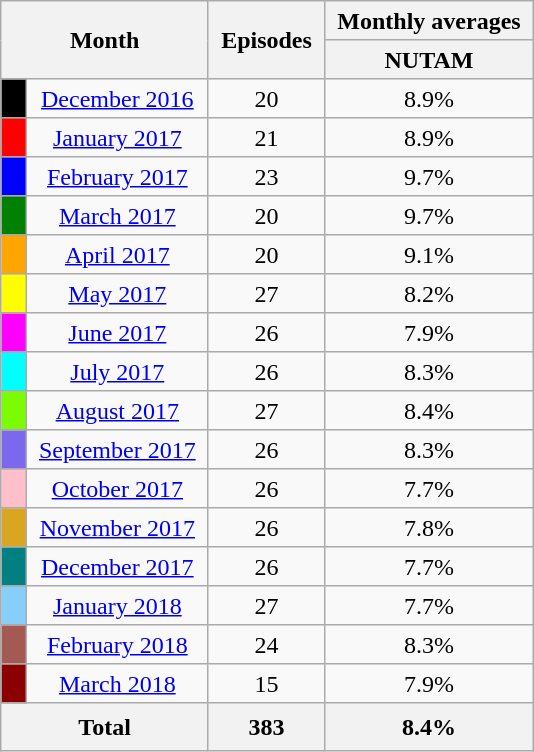<table class="wikitable plainrowheaders" style="text-align: center; line-height:25px;">
<tr class="wikitable" style="text-align: center;">
<th colspan="2" rowspan="2" style="padding: 0 8px;">Month</th>
<th rowspan="2" style="padding: 0 8px;">Episodes</th>
<th colspan="2" style="padding: 0 8px;">Monthly averages</th>
</tr>
<tr>
<th style="padding: 0 8px;">NUTAM</th>
</tr>
<tr>
<td style="padding: 0 8px; background:#000000;"></td>
<td style="padding: 0 8px;" '><a href='#'>December 2016</a></td>
<td style="padding: 0 8px;">20</td>
<td style="padding: 0 8px;">8.9%</td>
</tr>
<tr>
<td style="padding: 0 8px; background:#FF0000;"></td>
<td style="padding: 0 8px;" '><a href='#'>January 2017</a></td>
<td style="padding: 0 8px;">21</td>
<td style="padding: 0 8px;">8.9%</td>
</tr>
<tr>
<td style="padding: 0 8px; background:#0000FF;"></td>
<td style="padding: 0 8px;" '><a href='#'>February 2017</a></td>
<td style="padding: 0 8px;">23</td>
<td style="padding: 0 8px;">9.7%</td>
</tr>
<tr>
<td style="padding: 0 8px; background:#008000;"></td>
<td style="padding: 0 8px;" '><a href='#'>March 2017</a></td>
<td style="padding: 0 8px;">20</td>
<td style="padding: 0 8px;">9.7%</td>
</tr>
<tr>
<td style="padding: 0 8px; background:#FFA500;"></td>
<td style="padding: 0 8px;" '><a href='#'>April 2017</a></td>
<td style="padding: 0 8px;">20</td>
<td style="padding: 0 8px;">9.1%</td>
</tr>
<tr>
<td style="padding: 0 8px; background:#FFFF00;"></td>
<td style="padding: 0 8px;" '><a href='#'>May 2017</a></td>
<td style="padding: 0 8px;">27</td>
<td style="padding: 0 8px;">8.2%</td>
</tr>
<tr>
<td style="padding: 0 8px; background:#FF00FF;"></td>
<td style="padding: 0 8px;" '><a href='#'>June 2017</a></td>
<td style="padding: 0 8px;">26</td>
<td style="padding: 0 8px;">7.9%</td>
</tr>
<tr>
<td style="padding: 0 8px; background:#00FFFF;"></td>
<td style="padding: 0 8px;" '><a href='#'>July 2017</a></td>
<td style="padding: 0 8px;">26</td>
<td style="padding: 0 8px;">8.3%</td>
</tr>
<tr>
<td style="padding: 0 8px; background:#7CFC00;"></td>
<td style="padding: 0 8px;" '><a href='#'>August 2017</a></td>
<td style="padding: 0 8px;">27</td>
<td style="padding: 0 8px;">8.4%</td>
</tr>
<tr>
<td style="padding: 0 8px; background:#7B68EE;"></td>
<td style="padding: 0 8px;" '><a href='#'>September 2017</a></td>
<td style="padding: 0 8px;">26</td>
<td style="padding: 0 8px;">8.3%</td>
</tr>
<tr>
<td style="padding: 0 8px; background:#FFC0CB;"></td>
<td style="padding: 0 8px;" '><a href='#'>October 2017</a></td>
<td style="padding: 0 8px;">26</td>
<td style="padding: 0 8px;">7.7%</td>
</tr>
<tr>
<td style="padding: 0 8px; background:#DAA520;"></td>
<td style="padding: 0 8px;" '><a href='#'>November 2017</a></td>
<td style="padding: 0 8px;">26</td>
<td style="padding: 0 8px;">7.8%</td>
</tr>
<tr>
<td style="padding: 0 8px; background:#008080;"></td>
<td style="padding: 0 8px;" '><a href='#'>December 2017</a></td>
<td style="padding: 0 8px;">26</td>
<td style="padding: 0 8px;">7.7%</td>
</tr>
<tr>
<td style="padding: 0 8px; background:#87CEFA;"></td>
<td style="padding: 0 8px;" '><a href='#'>January 2018</a></td>
<td style="padding: 0 8px;">27</td>
<td style="padding: 0 8px;">7.7%</td>
</tr>
<tr>
<td style="padding: 0 8px; background:#A45A52;"></td>
<td style="padding: 0 8px;" '><a href='#'>February 2018</a></td>
<td style="padding: 0 8px;">24</td>
<td style="padding: 0 8px;">8.3%</td>
</tr>
<tr>
<td style="padding: 0 8px; background:#8B0000;"></td>
<td style="padding: 0 8px;" '><a href='#'>March 2018</a></td>
<td style="padding: 0 8px;">15</td>
<td style="padding: 0 8px;">7.9%</td>
</tr>
<tr>
<th colspan="2">Total</th>
<th colspan="1">383</th>
<th colspan="2">8.4%</th>
</tr>
</table>
